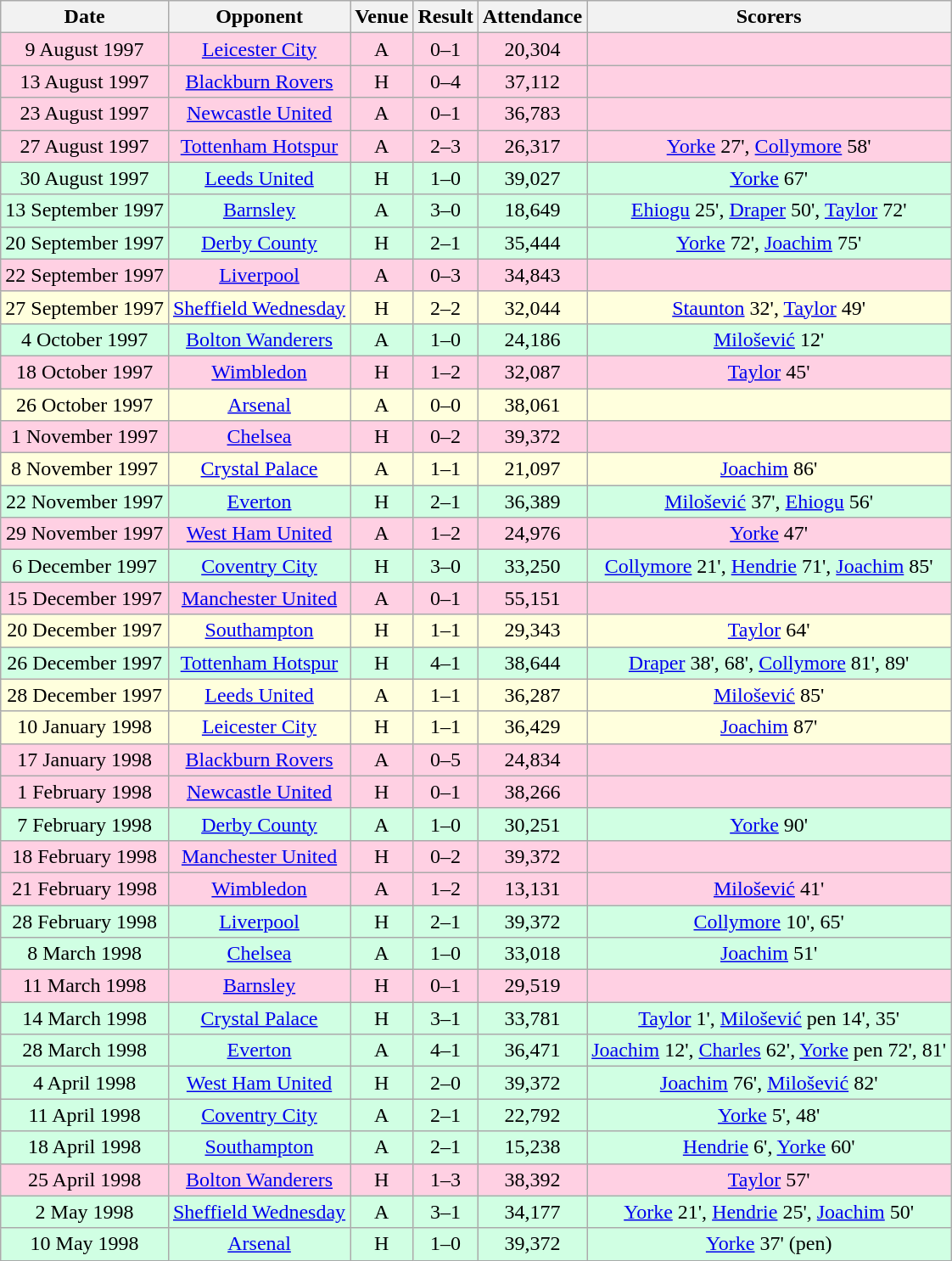<table class="wikitable sortable" style="text-align:center">
<tr>
<th>Date</th>
<th>Opponent</th>
<th>Venue</th>
<th>Result</th>
<th>Attendance</th>
<th>Scorers</th>
</tr>
<tr style="background-color: #ffd0e3;">
<td>9 August 1997</td>
<td><a href='#'>Leicester City</a></td>
<td>A</td>
<td>0–1</td>
<td>20,304</td>
<td></td>
</tr>
<tr style="background-color: #ffd0e3;">
<td>13 August 1997</td>
<td><a href='#'>Blackburn Rovers</a></td>
<td>H</td>
<td>0–4</td>
<td>37,112</td>
<td></td>
</tr>
<tr style="background-color: #ffd0e3;">
<td>23 August 1997</td>
<td><a href='#'>Newcastle United</a></td>
<td>A</td>
<td>0–1</td>
<td>36,783</td>
<td></td>
</tr>
<tr style="background-color: #ffd0e3;">
<td>27 August 1997</td>
<td><a href='#'>Tottenham Hotspur</a></td>
<td>A</td>
<td>2–3</td>
<td>26,317</td>
<td><a href='#'>Yorke</a> 27', <a href='#'>Collymore</a> 58'</td>
</tr>
<tr style="background-color: #d0ffe3;">
<td>30 August 1997</td>
<td><a href='#'>Leeds United</a></td>
<td>H</td>
<td>1–0</td>
<td>39,027</td>
<td><a href='#'>Yorke</a> 67'</td>
</tr>
<tr style="background-color: #d0ffe3;">
<td>13 September 1997</td>
<td><a href='#'>Barnsley</a></td>
<td>A</td>
<td>3–0</td>
<td>18,649</td>
<td><a href='#'>Ehiogu</a> 25', <a href='#'>Draper</a> 50', <a href='#'>Taylor</a> 72'</td>
</tr>
<tr style="background-color: #d0ffe3;">
<td>20 September 1997</td>
<td><a href='#'>Derby County</a></td>
<td>H</td>
<td>2–1</td>
<td>35,444</td>
<td><a href='#'>Yorke</a> 72', <a href='#'>Joachim</a> 75'</td>
</tr>
<tr style="background-color: #ffd0e3;">
<td>22 September 1997</td>
<td><a href='#'>Liverpool</a></td>
<td>A</td>
<td>0–3</td>
<td>34,843</td>
<td></td>
</tr>
<tr style="background-color: #ffffdd;">
<td>27 September 1997</td>
<td><a href='#'>Sheffield Wednesday</a></td>
<td>H</td>
<td>2–2</td>
<td>32,044</td>
<td><a href='#'>Staunton</a> 32', <a href='#'>Taylor</a> 49'</td>
</tr>
<tr style="background-color: #d0ffe3;">
<td>4 October 1997</td>
<td><a href='#'>Bolton Wanderers</a></td>
<td>A</td>
<td>1–0</td>
<td>24,186</td>
<td><a href='#'>Milošević</a> 12'</td>
</tr>
<tr style="background-color: #ffd0e3;">
<td>18 October 1997</td>
<td><a href='#'>Wimbledon</a></td>
<td>H</td>
<td>1–2</td>
<td>32,087</td>
<td><a href='#'>Taylor</a> 45'</td>
</tr>
<tr style="background-color: #ffffdd;">
<td>26 October 1997</td>
<td><a href='#'>Arsenal</a></td>
<td>A</td>
<td>0–0</td>
<td>38,061</td>
<td></td>
</tr>
<tr style="background-color: #ffd0e3;">
<td>1 November 1997</td>
<td><a href='#'>Chelsea</a></td>
<td>H</td>
<td>0–2</td>
<td>39,372</td>
<td></td>
</tr>
<tr style="background-color: #ffffdd;">
<td>8 November 1997</td>
<td><a href='#'>Crystal Palace</a></td>
<td>A</td>
<td>1–1</td>
<td>21,097</td>
<td><a href='#'>Joachim</a> 86'</td>
</tr>
<tr style="background-color: #d0ffe3;">
<td>22 November 1997</td>
<td><a href='#'>Everton</a></td>
<td>H</td>
<td>2–1</td>
<td>36,389</td>
<td><a href='#'>Milošević</a> 37', <a href='#'>Ehiogu</a> 56'</td>
</tr>
<tr style="background-color: #ffd0e3;">
<td>29 November 1997</td>
<td><a href='#'>West Ham United</a></td>
<td>A</td>
<td>1–2</td>
<td>24,976</td>
<td><a href='#'>Yorke</a> 47'</td>
</tr>
<tr style="background-color: #d0ffe3;">
<td>6 December 1997</td>
<td><a href='#'>Coventry City</a></td>
<td>H</td>
<td>3–0</td>
<td>33,250</td>
<td><a href='#'>Collymore</a> 21', <a href='#'>Hendrie</a> 71', <a href='#'>Joachim</a> 85'</td>
</tr>
<tr style="background-color: #ffd0e3;">
<td>15 December 1997</td>
<td><a href='#'>Manchester United</a></td>
<td>A</td>
<td>0–1</td>
<td>55,151</td>
<td></td>
</tr>
<tr style="background-color: #ffffdd;">
<td>20 December 1997</td>
<td><a href='#'>Southampton</a></td>
<td>H</td>
<td>1–1</td>
<td>29,343</td>
<td><a href='#'>Taylor</a> 64'</td>
</tr>
<tr style="background-color: #d0ffe3;">
<td>26 December 1997</td>
<td><a href='#'>Tottenham Hotspur</a></td>
<td>H</td>
<td>4–1</td>
<td>38,644</td>
<td><a href='#'>Draper</a> 38', 68', <a href='#'>Collymore</a> 81', 89'</td>
</tr>
<tr style="background-color: #ffffdd;">
<td>28 December 1997</td>
<td><a href='#'>Leeds United</a></td>
<td>A</td>
<td>1–1</td>
<td>36,287</td>
<td><a href='#'>Milošević</a> 85'</td>
</tr>
<tr style="background-color: #ffffdd;">
<td>10 January 1998</td>
<td><a href='#'>Leicester City</a></td>
<td>H</td>
<td>1–1</td>
<td>36,429</td>
<td><a href='#'>Joachim</a> 87'</td>
</tr>
<tr style="background-color: #ffd0e3;">
<td>17 January 1998</td>
<td><a href='#'>Blackburn Rovers</a></td>
<td>A</td>
<td>0–5</td>
<td>24,834</td>
<td></td>
</tr>
<tr style="background-color: #ffd0e3;">
<td>1 February 1998</td>
<td><a href='#'>Newcastle United</a></td>
<td>H</td>
<td>0–1</td>
<td>38,266</td>
<td></td>
</tr>
<tr style="background-color: #d0ffe3;">
<td>7 February 1998</td>
<td><a href='#'>Derby County</a></td>
<td>A</td>
<td>1–0</td>
<td>30,251</td>
<td><a href='#'>Yorke</a> 90'</td>
</tr>
<tr style="background-color: #ffd0e3;">
<td>18 February 1998</td>
<td><a href='#'>Manchester United</a></td>
<td>H</td>
<td>0–2</td>
<td>39,372</td>
<td></td>
</tr>
<tr style="background-color: #ffd0e3;">
<td>21 February 1998</td>
<td><a href='#'>Wimbledon</a></td>
<td>A</td>
<td>1–2</td>
<td>13,131</td>
<td><a href='#'>Milošević</a> 41'</td>
</tr>
<tr style="background-color: #d0ffe3;">
<td>28 February 1998</td>
<td><a href='#'>Liverpool</a></td>
<td>H</td>
<td>2–1</td>
<td>39,372</td>
<td><a href='#'>Collymore</a> 10', 65'</td>
</tr>
<tr style="background-color: #d0ffe3;">
<td>8 March 1998</td>
<td><a href='#'>Chelsea</a></td>
<td>A</td>
<td>1–0</td>
<td>33,018</td>
<td><a href='#'>Joachim</a> 51'</td>
</tr>
<tr style="background-color: #ffd0e3;">
<td>11 March 1998</td>
<td><a href='#'>Barnsley</a></td>
<td>H</td>
<td>0–1</td>
<td>29,519</td>
<td></td>
</tr>
<tr style="background-color: #d0ffe3;">
<td>14 March 1998</td>
<td><a href='#'>Crystal Palace</a></td>
<td>H</td>
<td>3–1</td>
<td>33,781</td>
<td><a href='#'>Taylor</a> 1', <a href='#'>Milošević</a> pen 14', 35'</td>
</tr>
<tr style="background-color: #d0ffe3;">
<td>28 March 1998</td>
<td><a href='#'>Everton</a></td>
<td>A</td>
<td>4–1</td>
<td>36,471</td>
<td><a href='#'>Joachim</a> 12', <a href='#'>Charles</a> 62', <a href='#'>Yorke</a> pen 72', 81'</td>
</tr>
<tr style="background-color: #d0ffe3;">
<td>4 April 1998</td>
<td><a href='#'>West Ham United</a></td>
<td>H</td>
<td>2–0</td>
<td>39,372</td>
<td><a href='#'>Joachim</a> 76', <a href='#'>Milošević</a> 82'</td>
</tr>
<tr style="background-color: #d0ffe3;">
<td>11 April 1998</td>
<td><a href='#'>Coventry City</a></td>
<td>A</td>
<td>2–1</td>
<td>22,792</td>
<td><a href='#'>Yorke</a> 5', 48'</td>
</tr>
<tr style="background-color: #d0ffe3;">
<td>18 April 1998</td>
<td><a href='#'>Southampton</a></td>
<td>A</td>
<td>2–1</td>
<td>15,238</td>
<td><a href='#'>Hendrie</a> 6', <a href='#'>Yorke</a> 60'</td>
</tr>
<tr style="background-color: #ffd0e3;">
<td>25 April 1998</td>
<td><a href='#'>Bolton Wanderers</a></td>
<td>H</td>
<td>1–3</td>
<td>38,392</td>
<td><a href='#'>Taylor</a> 57'</td>
</tr>
<tr style="background-color: #d0ffe3;">
<td>2 May 1998</td>
<td><a href='#'>Sheffield Wednesday</a></td>
<td>A</td>
<td>3–1</td>
<td>34,177</td>
<td><a href='#'>Yorke</a> 21', <a href='#'>Hendrie</a> 25', <a href='#'>Joachim</a> 50'</td>
</tr>
<tr style="background-color: #d0ffe3;">
<td>10 May 1998</td>
<td><a href='#'>Arsenal</a></td>
<td>H</td>
<td>1–0</td>
<td>39,372</td>
<td><a href='#'>Yorke</a> 37' (pen)</td>
</tr>
</table>
